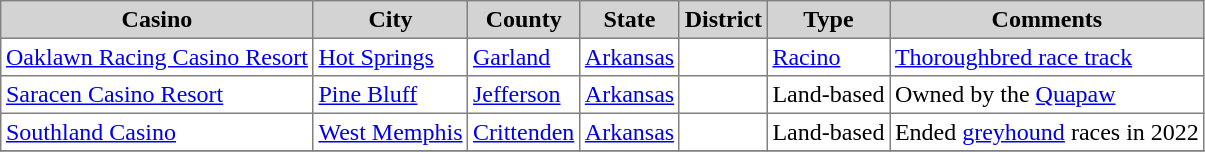<table class="toccolours sortable" border="1" cellpadding="3" style="border-collapse:collapse">
<tr bgcolor=lightgrey>
<th>Casino</th>
<th>City</th>
<th>County</th>
<th>State</th>
<th>District</th>
<th>Type</th>
<th>Comments<br><onlyinclude></th>
</tr>
<tr>
<td><a href='#'>Oaklawn Racing Casino Resort</a></td>
<td><a href='#'>Hot Springs</a></td>
<td><a href='#'>Garland</a></td>
<td><a href='#'>Arkansas</a></td>
<td></td>
<td><a href='#'>Racino</a></td>
<td><a href='#'>Thoroughbred race track</a></td>
</tr>
<tr>
<td><a href='#'>Saracen Casino Resort</a></td>
<td><a href='#'>Pine Bluff</a></td>
<td><a href='#'>Jefferson</a></td>
<td><a href='#'>Arkansas</a></td>
<td></td>
<td>Land-based</td>
<td>Owned by the <a href='#'>Quapaw</a></td>
</tr>
<tr>
<td><a href='#'>Southland Casino</a></td>
<td><a href='#'>West Memphis</a></td>
<td><a href='#'>Crittenden</a></td>
<td><a href='#'>Arkansas</a></td>
<td></td>
<td>Land-based</td>
<td>Ended <a href='#'>greyhound</a> races in 2022</td>
</tr>
<tr>
</tr>
</table>
